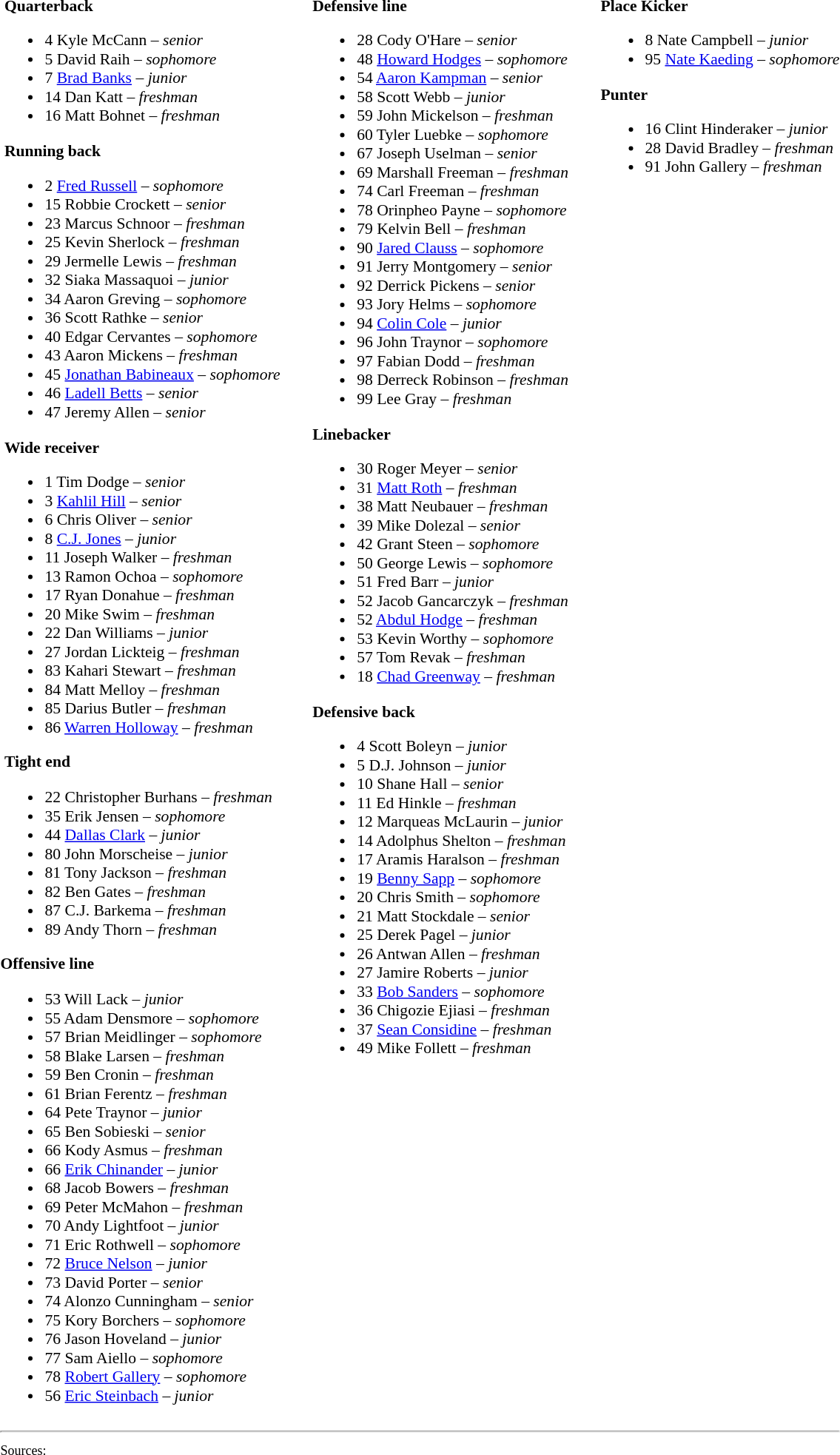<table class="toccolours" style="border-collapse:collapse; font-size:90%;">
<tr>
<td></td>
</tr>
<tr>
<td valign="top"><br> <strong>Quarterback</strong><ul><li>4 Kyle McCann – <em>senior</em></li><li>5 David Raih – <em>sophomore</em></li><li>7 <a href='#'>Brad Banks</a> – <em>junior</em></li><li>14 Dan Katt – <em>freshman</em></li><li>16 Matt Bohnet – <em>freshman</em></li></ul> <strong>Running back</strong><ul><li>2 <a href='#'>Fred Russell</a> – <em>sophomore</em></li><li>15 Robbie Crockett – <em>senior</em></li><li>23 Marcus Schnoor – <em>freshman</em></li><li>25 Kevin Sherlock – <em>freshman</em></li><li>29 Jermelle Lewis – <em>freshman</em></li><li>32 Siaka Massaquoi – <em>junior</em></li><li>34 Aaron Greving – <em>sophomore</em></li><li>36 Scott Rathke – <em>senior</em></li><li>40 Edgar Cervantes – <em>sophomore</em></li><li>43 Aaron Mickens – <em>freshman</em></li><li>45 <a href='#'>Jonathan Babineaux</a> – <em>sophomore</em></li><li>46 <a href='#'>Ladell Betts</a> – <em>senior</em></li><li>47 Jeremy Allen – <em>senior</em></li></ul> <strong>Wide receiver</strong><ul><li>1 Tim Dodge – <em>senior</em></li><li>3 <a href='#'>Kahlil Hill</a> – <em>senior</em></li><li>6 Chris Oliver – <em>senior</em></li><li>8 <a href='#'>C.J. Jones</a> – <em>junior</em></li><li>11 Joseph Walker – <em>freshman</em></li><li>13 Ramon Ochoa – <em>sophomore</em></li><li>17 Ryan Donahue – <em>freshman</em></li><li>20 Mike Swim – <em>freshman</em></li><li>22 Dan Williams – <em>junior</em></li><li>27 Jordan Lickteig – <em>freshman</em></li><li>83 Kahari Stewart – <em>freshman</em></li><li>84 Matt Melloy – <em>freshman</em></li><li>85 Darius Butler – <em>freshman</em></li><li>86 <a href='#'>Warren Holloway</a> – <em>freshman</em></li></ul> <strong>Tight end</strong><ul><li>22 Christopher Burhans – <em>freshman</em></li><li>35 Erik Jensen – <em>sophomore</em></li><li>44 <a href='#'>Dallas Clark</a> – <em>junior</em></li><li>80 John Morscheise – <em>junior</em></li><li>81 Tony Jackson – <em>freshman</em></li><li>82 Ben Gates – <em>freshman</em></li><li>87 C.J. Barkema – <em>freshman</em></li><li>89 Andy Thorn – <em>freshman</em></li></ul><strong>Offensive line</strong><ul><li>53 Will Lack – <em>junior</em></li><li>55 Adam Densmore – <em>sophomore</em></li><li>57 Brian Meidlinger – <em>sophomore</em></li><li>58 Blake Larsen – <em>freshman</em></li><li>59 Ben Cronin – <em>freshman</em></li><li>61 Brian Ferentz – <em>freshman</em></li><li>64 Pete Traynor – <em>junior</em></li><li>65 Ben Sobieski – <em>senior</em></li><li>66 Kody Asmus – <em>freshman</em></li><li>66 <a href='#'>Erik Chinander</a> – <em>junior</em></li><li>68 Jacob Bowers – <em>freshman</em></li><li>69 Peter McMahon – <em>freshman</em></li><li>70 Andy Lightfoot – <em>junior</em></li><li>71 Eric Rothwell – <em>sophomore</em></li><li>72 <a href='#'>Bruce Nelson</a> – <em>junior</em></li><li>73 David Porter – <em>senior</em></li><li>74 Alonzo Cunningham – <em>senior</em></li><li>75 Kory Borchers – <em>sophomore</em></li><li>76 Jason Hoveland – <em>junior</em></li><li>77 Sam Aiello – <em>sophomore</em></li><li>78 <a href='#'>Robert Gallery</a> – <em>sophomore</em></li><li>56 <a href='#'>Eric Steinbach</a> – <em>junior</em></li></ul></td>
<td width="25"> </td>
<td valign="top"><br><strong>Defensive line</strong><ul><li>28 Cody O'Hare – <em>senior</em></li><li>48 <a href='#'>Howard Hodges</a> – <em>sophomore</em></li><li>54 <a href='#'>Aaron Kampman</a> – <em>senior</em></li><li>58 Scott Webb – <em>junior</em></li><li>59 John Mickelson – <em>freshman</em></li><li>60 Tyler Luebke – <em>sophomore</em></li><li>67 Joseph Uselman – <em>senior</em></li><li>69 Marshall Freeman – <em>freshman</em></li><li>74 Carl Freeman – <em>freshman</em></li><li>78 Orinpheo Payne – <em>sophomore</em></li><li>79 Kelvin Bell – <em>freshman</em></li><li>90 <a href='#'>Jared Clauss</a> – <em>sophomore</em></li><li>91 Jerry Montgomery – <em>senior</em></li><li>92 Derrick Pickens – <em>senior</em></li><li>93 Jory Helms – <em>sophomore</em></li><li>94 <a href='#'>Colin Cole</a> – <em>junior</em></li><li>96 John Traynor – <em>sophomore</em></li><li>97 Fabian Dodd – <em>freshman</em></li><li>98 Derreck Robinson – <em>freshman</em></li><li>99 Lee Gray – <em>freshman</em></li></ul><strong>Linebacker</strong><ul><li>30 Roger Meyer – <em>senior</em></li><li>31 <a href='#'>Matt Roth</a> – <em>freshman</em></li><li>38 Matt Neubauer – <em>freshman</em></li><li>39 Mike Dolezal – <em>senior</em></li><li>42 Grant Steen – <em>sophomore</em></li><li>50 George Lewis – <em>sophomore</em></li><li>51 Fred Barr – <em>junior</em></li><li>52 Jacob Gancarczyk – <em>freshman</em></li><li>52 <a href='#'>Abdul Hodge</a> – <em>freshman</em></li><li>53 Kevin Worthy – <em>sophomore</em></li><li>57 Tom Revak – <em>freshman</em></li><li>18 <a href='#'>Chad Greenway</a> – <em>freshman</em></li></ul><strong>Defensive back</strong><ul><li>4 Scott Boleyn – <em>junior</em></li><li>5 D.J. Johnson – <em>junior</em></li><li>10 Shane Hall – <em>senior</em></li><li>11 Ed Hinkle – <em>freshman</em></li><li>12 Marqueas McLaurin – <em>junior</em></li><li>14 Adolphus Shelton – <em>freshman</em></li><li>17 Aramis Haralson – <em>freshman</em></li><li>19 <a href='#'>Benny Sapp</a> – <em>sophomore</em></li><li>20 Chris Smith – <em>sophomore</em></li><li>21 Matt Stockdale – <em>senior</em></li><li>25 Derek Pagel – <em>junior</em></li><li>26 Antwan Allen – <em>freshman</em></li><li>27 Jamire Roberts – <em>junior</em></li><li>33 <a href='#'>Bob Sanders</a> – <em>sophomore</em></li><li>36 Chigozie Ejiasi – <em>freshman</em></li><li>37 <a href='#'>Sean Considine</a> – <em>freshman</em></li><li>49 Mike Follett – <em>freshman</em></li></ul></td>
<td width="25"> </td>
<td valign="top"><br><strong>Place Kicker</strong><ul><li>8 Nate Campbell – <em>junior</em></li><li>95 <a href='#'>Nate Kaeding</a> – <em>sophomore</em></li></ul><strong>Punter</strong><ul><li>16 Clint Hinderaker – <em>junior</em></li><li>28 David Bradley – <em>freshman</em></li><li>91 John Gallery – <em>freshman</em></li></ul></td>
</tr>
<tr>
<td colspan="7"><hr><small>Sources: </small></td>
</tr>
</table>
